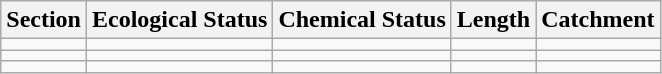<table class="wikitable">
<tr>
<th>Section</th>
<th>Ecological Status</th>
<th>Chemical Status</th>
<th>Length</th>
<th>Catchment</th>
</tr>
<tr>
<td></td>
<td></td>
<td></td>
<td></td>
<td></td>
</tr>
<tr>
<td></td>
<td></td>
<td></td>
<td></td>
<td></td>
</tr>
<tr>
<td></td>
<td></td>
<td></td>
<td></td>
<td></td>
</tr>
</table>
